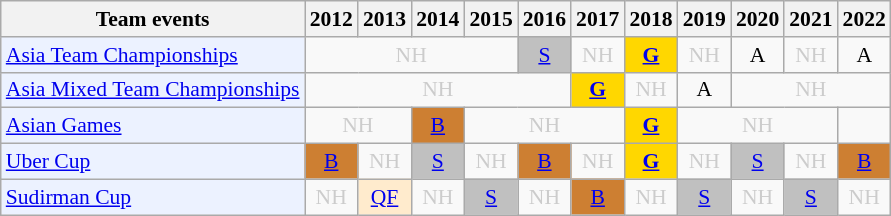<table class="wikitable" style="font-size: 90%; text-align:center">
<tr>
<th>Team events</th>
<th>2012</th>
<th>2013</th>
<th>2014</th>
<th>2015</th>
<th>2016</th>
<th>2017</th>
<th>2018</th>
<th>2019</th>
<th>2020</th>
<th>2021</th>
<th>2022</th>
</tr>
<tr>
<td bgcolor="#ECF2FF"; align="left"><a href='#'>Asia Team Championships</a></td>
<td colspan="4" style=color:#ccc>NH</td>
<td bgcolor=silver><a href='#'>S</a></td>
<td style=color:#ccc>NH</td>
<td bgcolor=gold><a href='#'><strong>G</strong></a></td>
<td style=color:#ccc>NH</td>
<td>A</td>
<td style=color:#ccc>NH</td>
<td>A</td>
</tr>
<tr>
<td bgcolor="#ECF2FF"; align="left"><a href='#'>Asia Mixed Team Championships</a></td>
<td colspan="5" style=color:#ccc>NH</td>
<td bgcolor=gold><a href='#'><strong>G</strong></a></td>
<td style=color:#ccc>NH</td>
<td>A</td>
<td colspan="3" style=color:#ccc>NH</td>
</tr>
<tr>
<td bgcolor="#ECF2FF"; align="left"><a href='#'>Asian Games</a></td>
<td colspan="2" style=color:#ccc>NH</td>
<td bgcolor=CD7F32><a href='#'>B</a></td>
<td colspan="3" style=color:#ccc>NH</td>
<td bgcolor=gold><a href='#'><strong>G</strong></a></td>
<td colspan="3" style=color:#ccc>NH</td>
<td></td>
</tr>
<tr>
<td bgcolor="#ECF2FF"; align="left"><a href='#'>Uber Cup</a></td>
<td bgcolor=CD7F32><a href='#'>B</a></td>
<td style=color:#ccc>NH</td>
<td bgcolor=silver><a href='#'>S</a></td>
<td style=color:#ccc>NH</td>
<td bgcolor=CD7F32><a href='#'>B</a></td>
<td style=color:#ccc>NH</td>
<td bgcolor=gold><a href='#'><strong>G</strong></a></td>
<td style=color:#ccc>NH</td>
<td bgcolor=silver><a href='#'>S</a></td>
<td style=color:#ccc>NH</td>
<td bgcolor=CD7F32><a href='#'>B</a></td>
</tr>
<tr>
<td bgcolor="#ECF2FF"; align="left"><a href='#'>Sudirman Cup</a></td>
<td style=color:#ccc>NH</td>
<td bgcolor=FFEBCD><a href='#'>QF</a></td>
<td style=color:#ccc>NH</td>
<td bgcolor=silver><a href='#'>S</a></td>
<td style=color:#ccc>NH</td>
<td bgcolor=CD7F32><a href='#'>B</a></td>
<td style=color:#ccc>NH</td>
<td bgcolor=silver><a href='#'>S</a></td>
<td style=color:#ccc>NH</td>
<td bgcolor=silver><a href='#'>S</a></td>
<td style=color:#ccc>NH</td>
</tr>
</table>
